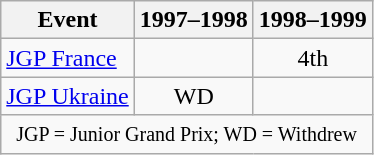<table class="wikitable" style="text-align:center">
<tr>
<th>Event</th>
<th>1997–1998</th>
<th>1998–1999</th>
</tr>
<tr>
<td align=left><a href='#'>JGP France</a></td>
<td></td>
<td>4th</td>
</tr>
<tr>
<td align=left><a href='#'>JGP Ukraine</a></td>
<td>WD</td>
<td></td>
</tr>
<tr>
<td colspan=3 align=center><small> JGP = Junior Grand Prix; WD = Withdrew </small></td>
</tr>
</table>
